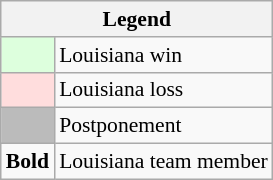<table class="wikitable" style="font-size:90%">
<tr>
<th colspan="2">Legend</th>
</tr>
<tr>
<td bgcolor="#ddffdd"> </td>
<td>Louisiana win</td>
</tr>
<tr>
<td bgcolor="#ffdddd"> </td>
<td>Louisiana loss</td>
</tr>
<tr>
<td bgcolor="#bbbbbb"> </td>
<td>Postponement</td>
</tr>
<tr>
<td><strong>Bold</strong></td>
<td>Louisiana team member</td>
</tr>
</table>
